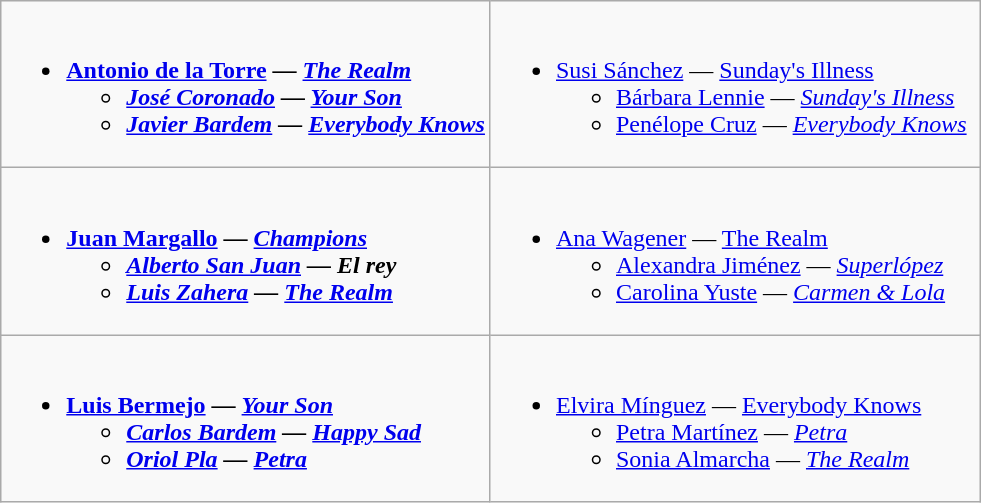<table class=wikitable>
<tr>
<td style="vertical-align:top;" width="50%"><br><ul><li><strong><a href='#'>Antonio de la Torre</a> — <em><a href='#'>The Realm</a><strong><em><ul><li><a href='#'>José Coronado</a> — </em><a href='#'>Your Son</a><em></li><li><a href='#'>Javier Bardem</a> — </em><a href='#'>Everybody Knows</a><em></li></ul></li></ul></td>
<td style="vertical-align:top;" width="50%"><br><ul><li></strong><a href='#'>Susi Sánchez</a> — </em><a href='#'>Sunday's Illness</a></em></strong><ul><li><a href='#'>Bárbara Lennie</a> — <em><a href='#'>Sunday's Illness</a></em></li><li><a href='#'>Penélope Cruz</a> — <em><a href='#'>Everybody Knows</a></em></li></ul></li></ul></td>
</tr>
<tr>
<td style="vertical-align:top;" width="50%"><br><ul><li><strong><a href='#'>Juan Margallo</a> — <em><a href='#'>Champions</a><strong><em><ul><li><a href='#'>Alberto San Juan</a> — </em>El rey<em></li><li><a href='#'>Luis Zahera</a> — </em><a href='#'>The Realm</a><em></li></ul></li></ul></td>
<td style="vertical-align:top;" width="50%"><br><ul><li></strong><a href='#'>Ana Wagener</a> — </em><a href='#'>The Realm</a></em></strong><ul><li><a href='#'>Alexandra Jiménez</a> — <em><a href='#'>Superlópez</a></em></li><li><a href='#'>Carolina Yuste</a> — <em><a href='#'>Carmen & Lola</a></em></li></ul></li></ul></td>
</tr>
<tr>
<td style="vertical-align:top;" width="50%"><br><ul><li><strong><a href='#'>Luis Bermejo</a> — <em><a href='#'>Your Son</a><strong><em><ul><li><a href='#'>Carlos Bardem</a> — </em><a href='#'>Happy Sad</a><em></li><li><a href='#'>Oriol Pla</a> — </em><a href='#'>Petra</a><em></li></ul></li></ul></td>
<td style="vertical-align:top;" width="50%"><br><ul><li></strong><a href='#'>Elvira Mínguez</a> — </em><a href='#'>Everybody Knows</a></em></strong><ul><li><a href='#'>Petra Martínez</a> — <em><a href='#'>Petra</a></em></li><li><a href='#'>Sonia Almarcha</a> — <em><a href='#'>The Realm</a></em></li></ul></li></ul></td>
</tr>
</table>
